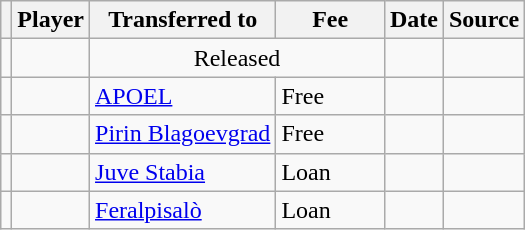<table class="wikitable plainrowheaders sortable">
<tr>
<th></th>
<th scope="col">Player</th>
<th>Transferred to</th>
<th style="width: 65px;">Fee</th>
<th scope="col">Date</th>
<th scope="col">Source</th>
</tr>
<tr>
<td align="center"></td>
<td></td>
<td colspan="2" style="text-align: center;">Released</td>
<td></td>
<td></td>
</tr>
<tr>
<td align="center"></td>
<td></td>
<td> <a href='#'>APOEL</a></td>
<td>Free</td>
<td></td>
<td></td>
</tr>
<tr>
<td align="center"></td>
<td></td>
<td> <a href='#'>Pirin Blagoevgrad</a></td>
<td>Free</td>
<td></td>
<td></td>
</tr>
<tr>
<td align="center"></td>
<td></td>
<td> <a href='#'>Juve Stabia</a></td>
<td>Loan</td>
<td></td>
<td></td>
</tr>
<tr>
<td align="center"></td>
<td></td>
<td> <a href='#'>Feralpisalò</a></td>
<td>Loan</td>
<td></td>
<td></td>
</tr>
</table>
